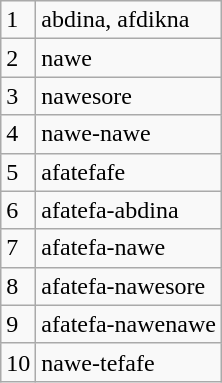<table class="wikitable">
<tr>
<td>1</td>
<td>abdina, afdikna</td>
</tr>
<tr>
<td>2</td>
<td>nawe</td>
</tr>
<tr>
<td>3</td>
<td>nawesore</td>
</tr>
<tr>
<td>4</td>
<td>nawe-nawe</td>
</tr>
<tr>
<td>5</td>
<td>afatefafe</td>
</tr>
<tr>
<td>6</td>
<td>afatefa-abdina</td>
</tr>
<tr>
<td>7</td>
<td>afatefa-nawe</td>
</tr>
<tr>
<td>8</td>
<td>afatefa-nawesore</td>
</tr>
<tr>
<td>9</td>
<td>afatefa-nawenawe</td>
</tr>
<tr>
<td>10</td>
<td>nawe-tefafe</td>
</tr>
</table>
